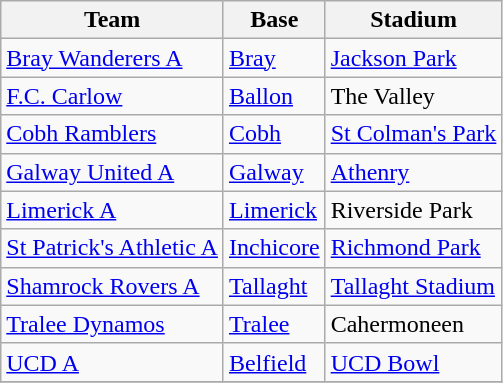<table class="wikitable sortable">
<tr>
<th>Team</th>
<th>Base</th>
<th>Stadium</th>
</tr>
<tr>
<td><a href='#'>Bray Wanderers A</a></td>
<td><a href='#'>Bray</a></td>
<td><a href='#'>Jackson Park</a></td>
</tr>
<tr>
<td><a href='#'>F.C. Carlow</a></td>
<td><a href='#'>Ballon</a></td>
<td>The Valley</td>
</tr>
<tr>
<td><a href='#'>Cobh Ramblers</a></td>
<td><a href='#'>Cobh</a></td>
<td><a href='#'>St Colman's Park</a></td>
</tr>
<tr>
<td><a href='#'>Galway United A</a></td>
<td><a href='#'>Galway</a></td>
<td><a href='#'>Athenry</a></td>
</tr>
<tr>
<td><a href='#'>Limerick A</a></td>
<td><a href='#'>Limerick</a></td>
<td>Riverside Park</td>
</tr>
<tr>
<td><a href='#'>St Patrick's Athletic A</a></td>
<td><a href='#'>Inchicore</a></td>
<td><a href='#'>Richmond Park</a></td>
</tr>
<tr>
<td><a href='#'>Shamrock Rovers A</a></td>
<td><a href='#'>Tallaght</a></td>
<td><a href='#'>Tallaght Stadium</a></td>
</tr>
<tr>
<td><a href='#'>Tralee Dynamos</a></td>
<td><a href='#'>Tralee</a></td>
<td>Cahermoneen</td>
</tr>
<tr>
<td><a href='#'>UCD A</a></td>
<td><a href='#'>Belfield</a></td>
<td><a href='#'>UCD Bowl</a></td>
</tr>
<tr>
</tr>
</table>
